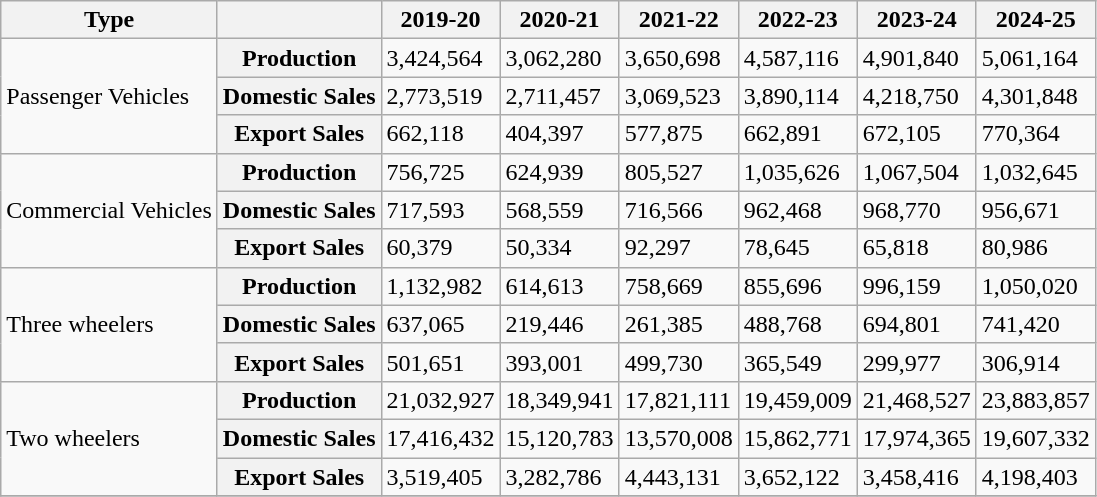<table class="wikitable">
<tr>
<th>Type</th>
<th></th>
<th>2019-20</th>
<th>2020-21</th>
<th>2021-22</th>
<th>2022-23</th>
<th>2023-24</th>
<th>2024-25</th>
</tr>
<tr>
<td rowspan="3">Passenger Vehicles</td>
<th>Production</th>
<td>3,424,564</td>
<td>3,062,280</td>
<td>3,650,698</td>
<td>4,587,116</td>
<td>4,901,840</td>
<td>5,061,164</td>
</tr>
<tr>
<th>Domestic Sales</th>
<td>2,773,519</td>
<td>2,711,457</td>
<td>3,069,523</td>
<td>3,890,114</td>
<td>4,218,750</td>
<td>4,301,848</td>
</tr>
<tr>
<th>Export Sales</th>
<td>662,118</td>
<td>404,397</td>
<td>577,875</td>
<td>662,891</td>
<td>672,105</td>
<td>770,364</td>
</tr>
<tr>
<td rowspan="3">Commercial Vehicles</td>
<th>Production</th>
<td>756,725</td>
<td>624,939</td>
<td>805,527</td>
<td>1,035,626</td>
<td>1,067,504</td>
<td>1,032,645</td>
</tr>
<tr>
<th>Domestic Sales</th>
<td>717,593</td>
<td>568,559</td>
<td>716,566</td>
<td>962,468</td>
<td>968,770</td>
<td>956,671</td>
</tr>
<tr>
<th>Export Sales</th>
<td>60,379</td>
<td>50,334</td>
<td>92,297</td>
<td>78,645</td>
<td>65,818</td>
<td>80,986</td>
</tr>
<tr>
<td rowspan="3">Three wheelers</td>
<th>Production</th>
<td>1,132,982</td>
<td>614,613</td>
<td>758,669</td>
<td>855,696</td>
<td>996,159</td>
<td>1,050,020</td>
</tr>
<tr>
<th>Domestic Sales</th>
<td>637,065</td>
<td>219,446</td>
<td>261,385</td>
<td>488,768</td>
<td>694,801</td>
<td>741,420</td>
</tr>
<tr>
<th>Export Sales</th>
<td>501,651</td>
<td>393,001</td>
<td>499,730</td>
<td>365,549</td>
<td>299,977</td>
<td>306,914</td>
</tr>
<tr>
<td rowspan="3">Two wheelers</td>
<th>Production</th>
<td>21,032,927</td>
<td>18,349,941</td>
<td>17,821,111</td>
<td>19,459,009</td>
<td>21,468,527</td>
<td>23,883,857</td>
</tr>
<tr>
<th>Domestic Sales</th>
<td>17,416,432</td>
<td>15,120,783</td>
<td>13,570,008</td>
<td>15,862,771</td>
<td>17,974,365</td>
<td>19,607,332</td>
</tr>
<tr>
<th>Export Sales</th>
<td>3,519,405</td>
<td>3,282,786</td>
<td>4,443,131</td>
<td>3,652,122</td>
<td>3,458,416</td>
<td>4,198,403</td>
</tr>
<tr>
</tr>
</table>
